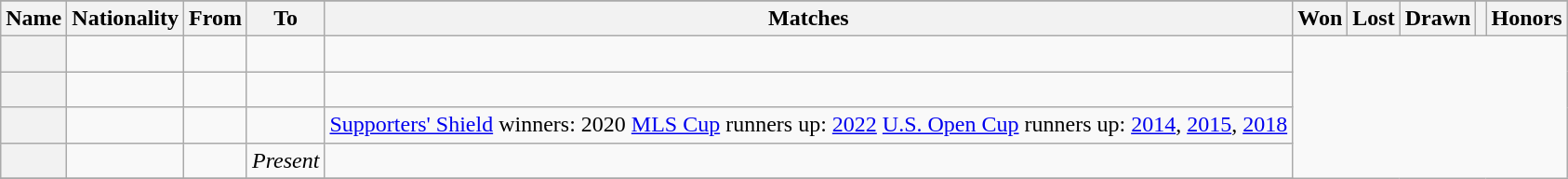<table class="wikitable sortable plainrowheaders">
<tr>
</tr>
<tr>
<th scope=col>Name</th>
<th scope=col>Nationality</th>
<th scope=col>From</th>
<th scope=col>To</th>
<th scope=col>Matches</th>
<th scope=col>Won</th>
<th scope=col>Lost</th>
<th scope=col>Drawn</th>
<th scope=col></th>
<th scope=col>Honors</th>
</tr>
<tr>
<th scope=row></th>
<td></td>
<td></td>
<td><br></td>
<td></td>
</tr>
<tr>
<th scope=row></th>
<td></td>
<td></td>
<td><br></td>
<td></td>
</tr>
<tr>
<th scope=row></th>
<td></td>
<td></td>
<td><br></td>
<td><a href='#'>Supporters' Shield</a> winners: 2020 <a href='#'>MLS Cup</a> runners up: <a href='#'>2022</a> <a href='#'>U.S. Open Cup</a> runners up: <a href='#'>2014</a>, <a href='#'>2015</a>, <a href='#'>2018</a></td>
</tr>
<tr>
<th scope=row></th>
<td></td>
<td></td>
<td><em>Present</em><br></td>
<td></td>
</tr>
<tr>
</tr>
</table>
